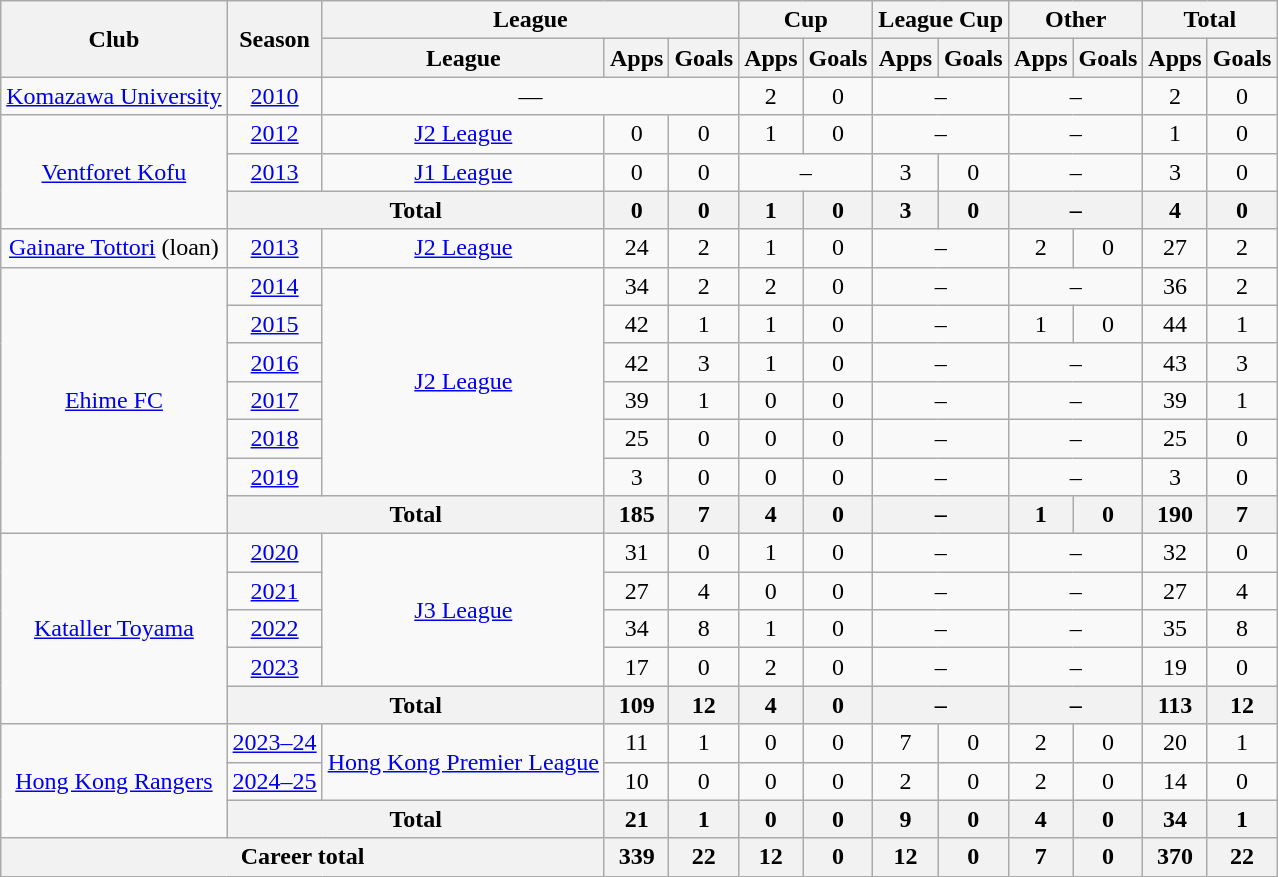<table class="wikitable" style="text-align:center">
<tr>
<th rowspan="2">Club</th>
<th rowspan="2">Season</th>
<th colspan="3">League</th>
<th colspan="2">Cup</th>
<th colspan=2>League Cup</th>
<th colspan="2">Other</th>
<th colspan="2">Total</th>
</tr>
<tr>
<th>League</th>
<th>Apps</th>
<th>Goals</th>
<th>Apps</th>
<th>Goals</th>
<th>Apps</th>
<th>Goals</th>
<th>Apps</th>
<th>Goals</th>
<th>Apps</th>
<th>Goals</th>
</tr>
<tr>
<td><a href='#'>Komazawa University</a></td>
<td><a href='#'>2010</a></td>
<td colspan="3">—</td>
<td>2</td>
<td>0</td>
<td colspan="2">–</td>
<td colspan="2">–</td>
<td>2</td>
<td>0</td>
</tr>
<tr>
<td rowspan="3"><a href='#'>Ventforet Kofu</a></td>
<td><a href='#'>2012</a></td>
<td><a href='#'>J2 League</a></td>
<td>0</td>
<td>0</td>
<td>1</td>
<td>0</td>
<td colspan="2">–</td>
<td colspan="2">–</td>
<td>1</td>
<td>0</td>
</tr>
<tr>
<td><a href='#'>2013</a></td>
<td><a href='#'>J1 League</a></td>
<td>0</td>
<td>0</td>
<td colspan="2">–</td>
<td>3</td>
<td>0</td>
<td colspan="2">–</td>
<td>3</td>
<td>0</td>
</tr>
<tr>
<th colspan="2">Total</th>
<th>0</th>
<th>0</th>
<th>1</th>
<th>0</th>
<th>3</th>
<th>0</th>
<th colspan="2">–</th>
<th>4</th>
<th>0</th>
</tr>
<tr>
<td><a href='#'>Gainare Tottori</a> (loan)</td>
<td><a href='#'>2013</a></td>
<td><a href='#'>J2 League</a></td>
<td>24</td>
<td>2</td>
<td>1</td>
<td>0</td>
<td colspan="2">–</td>
<td>2</td>
<td>0</td>
<td>27</td>
<td>2</td>
</tr>
<tr>
<td rowspan="7"><a href='#'>Ehime FC</a></td>
<td><a href='#'>2014</a></td>
<td rowspan="6"><a href='#'>J2 League</a></td>
<td>34</td>
<td>2</td>
<td>2</td>
<td>0</td>
<td colspan="2">–</td>
<td colspan="2">–</td>
<td>36</td>
<td>2</td>
</tr>
<tr>
<td><a href='#'>2015</a></td>
<td>42</td>
<td>1</td>
<td>1</td>
<td>0</td>
<td colspan="2">–</td>
<td>1</td>
<td>0</td>
<td>44</td>
<td>1</td>
</tr>
<tr>
<td><a href='#'>2016</a></td>
<td>42</td>
<td>3</td>
<td>1</td>
<td>0</td>
<td colspan="2">–</td>
<td colspan="2">–</td>
<td>43</td>
<td>3</td>
</tr>
<tr>
<td><a href='#'>2017</a></td>
<td>39</td>
<td>1</td>
<td>0</td>
<td>0</td>
<td colspan="2">–</td>
<td colspan="2">–</td>
<td>39</td>
<td>1</td>
</tr>
<tr>
<td><a href='#'>2018</a></td>
<td>25</td>
<td>0</td>
<td>0</td>
<td>0</td>
<td colspan="2">–</td>
<td colspan="2">–</td>
<td>25</td>
<td>0</td>
</tr>
<tr>
<td><a href='#'>2019</a></td>
<td>3</td>
<td>0</td>
<td>0</td>
<td>0</td>
<td colspan="2">–</td>
<td colspan="2">–</td>
<td>3</td>
<td>0</td>
</tr>
<tr>
<th colspan="2">Total</th>
<th>185</th>
<th>7</th>
<th>4</th>
<th>0</th>
<th colspan="2">–</th>
<th>1</th>
<th>0</th>
<th>190</th>
<th>7</th>
</tr>
<tr>
<td rowspan="5"><a href='#'>Kataller Toyama</a></td>
<td><a href='#'>2020</a></td>
<td rowspan="4"><a href='#'>J3 League</a></td>
<td>31</td>
<td>0</td>
<td>1</td>
<td>0</td>
<td colspan="2">–</td>
<td colspan="2">–</td>
<td>32</td>
<td>0</td>
</tr>
<tr>
<td><a href='#'>2021</a></td>
<td>27</td>
<td>4</td>
<td>0</td>
<td>0</td>
<td colspan="2">–</td>
<td colspan="2">–</td>
<td>27</td>
<td>4</td>
</tr>
<tr>
<td><a href='#'>2022</a></td>
<td>34</td>
<td>8</td>
<td>1</td>
<td>0</td>
<td colspan="2">–</td>
<td colspan="2">–</td>
<td>35</td>
<td>8</td>
</tr>
<tr>
<td><a href='#'>2023</a></td>
<td>17</td>
<td>0</td>
<td>2</td>
<td>0</td>
<td colspan="2">–</td>
<td colspan="2">–</td>
<td>19</td>
<td>0</td>
</tr>
<tr>
<th colspan="2">Total</th>
<th>109</th>
<th>12</th>
<th>4</th>
<th>0</th>
<th colspan="2">–</th>
<th colspan="2">–</th>
<th>113</th>
<th>12</th>
</tr>
<tr>
<td rowspan="3"><a href='#'>Hong Kong Rangers</a></td>
<td><a href='#'>2023–24</a></td>
<td rowspan="2"><a href='#'>Hong Kong Premier League</a></td>
<td>11</td>
<td>1</td>
<td>0</td>
<td>0</td>
<td>7</td>
<td>0</td>
<td>2</td>
<td>0</td>
<td>20</td>
<td>1</td>
</tr>
<tr>
<td><a href='#'>2024–25</a></td>
<td>10</td>
<td>0</td>
<td>0</td>
<td>0</td>
<td>2</td>
<td>0</td>
<td>2</td>
<td>0</td>
<td>14</td>
<td>0</td>
</tr>
<tr>
<th colspan="2">Total</th>
<th>21</th>
<th>1</th>
<th>0</th>
<th>0</th>
<th>9</th>
<th>0</th>
<th>4</th>
<th>0</th>
<th>34</th>
<th>1</th>
</tr>
<tr>
<th colspan="3">Career total</th>
<th>339</th>
<th>22</th>
<th>12</th>
<th>0</th>
<th>12</th>
<th>0</th>
<th>7</th>
<th>0</th>
<th>370</th>
<th>22</th>
</tr>
</table>
